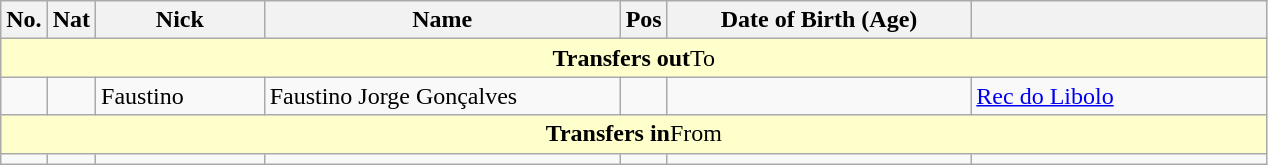<table class="wikitable ve-ce-branchNode ve-ce-tableNode">
<tr>
<th>No.</th>
<th>Nat</th>
<th width=105px>Nick</th>
<th width=230px>Name</th>
<th>Pos</th>
<th width=195px>Date of Birth (Age)</th>
<th width=190px></th>
</tr>
<tr bgcolor=#ffffcc>
<td align=center colspan=7><strong>Transfers out</strong>To</td>
</tr>
<tr>
<td></td>
<td></td>
<td>Faustino</td>
<td>Faustino Jorge Gonçalves</td>
<td></td>
<td></td>
<td> <a href='#'>Rec do Libolo</a></td>
</tr>
<tr bgcolor=#ffffcc>
<td align=center colspan=7><strong>Transfers in</strong>From</td>
</tr>
<tr>
<td></td>
<td></td>
<td></td>
<td></td>
<td></td>
<td></td>
<td></td>
</tr>
</table>
